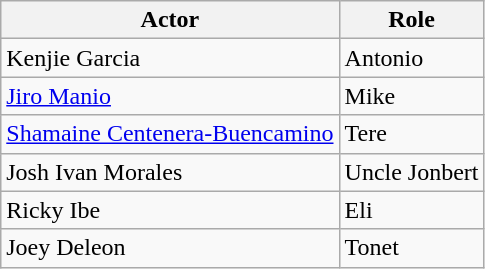<table class="wikitable">
<tr>
<th>Actor</th>
<th>Role</th>
</tr>
<tr>
<td>Kenjie Garcia</td>
<td>Antonio</td>
</tr>
<tr>
<td><a href='#'>Jiro Manio</a></td>
<td>Mike</td>
</tr>
<tr>
<td><a href='#'>Shamaine Centenera-Buencamino</a></td>
<td>Tere</td>
</tr>
<tr>
<td>Josh Ivan Morales</td>
<td>Uncle Jonbert</td>
</tr>
<tr>
<td>Ricky Ibe</td>
<td>Eli</td>
</tr>
<tr>
<td>Joey Deleon</td>
<td>Tonet</td>
</tr>
</table>
